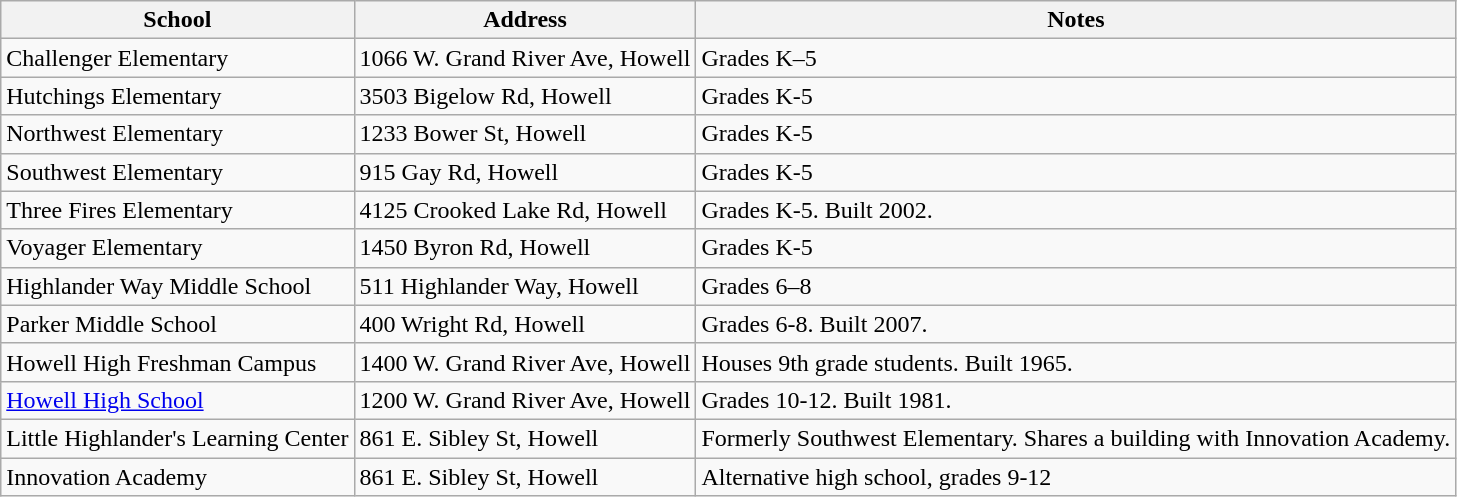<table class="wikitable">
<tr>
<th>School</th>
<th>Address</th>
<th>Notes</th>
</tr>
<tr>
<td>Challenger Elementary</td>
<td>1066 W. Grand River Ave, Howell</td>
<td>Grades K–5</td>
</tr>
<tr>
<td>Hutchings Elementary</td>
<td>3503 Bigelow Rd, Howell</td>
<td>Grades K-5</td>
</tr>
<tr>
<td>Northwest Elementary</td>
<td>1233 Bower St, Howell</td>
<td>Grades K-5</td>
</tr>
<tr>
<td>Southwest Elementary</td>
<td>915 Gay Rd, Howell</td>
<td>Grades K-5</td>
</tr>
<tr>
<td>Three Fires Elementary</td>
<td>4125 Crooked Lake Rd, Howell</td>
<td>Grades K-5. Built 2002.</td>
</tr>
<tr>
<td>Voyager Elementary</td>
<td>1450 Byron Rd, Howell</td>
<td>Grades K-5</td>
</tr>
<tr>
<td>Highlander Way Middle School</td>
<td>511 Highlander Way, Howell</td>
<td>Grades 6–8</td>
</tr>
<tr>
<td>Parker Middle School</td>
<td>400 Wright Rd, Howell</td>
<td>Grades 6-8. Built 2007.</td>
</tr>
<tr>
<td>Howell High Freshman Campus</td>
<td>1400 W. Grand River Ave, Howell</td>
<td>Houses 9th grade students. Built 1965.</td>
</tr>
<tr>
<td><a href='#'>Howell High School</a></td>
<td>1200 W. Grand River Ave, Howell</td>
<td>Grades 10-12. Built 1981.</td>
</tr>
<tr>
<td>Little Highlander's Learning Center</td>
<td>861 E. Sibley St, Howell</td>
<td>Formerly Southwest Elementary. Shares a building with Innovation Academy.</td>
</tr>
<tr>
<td>Innovation Academy</td>
<td>861 E. Sibley St, Howell</td>
<td>Alternative high school, grades 9-12</td>
</tr>
</table>
